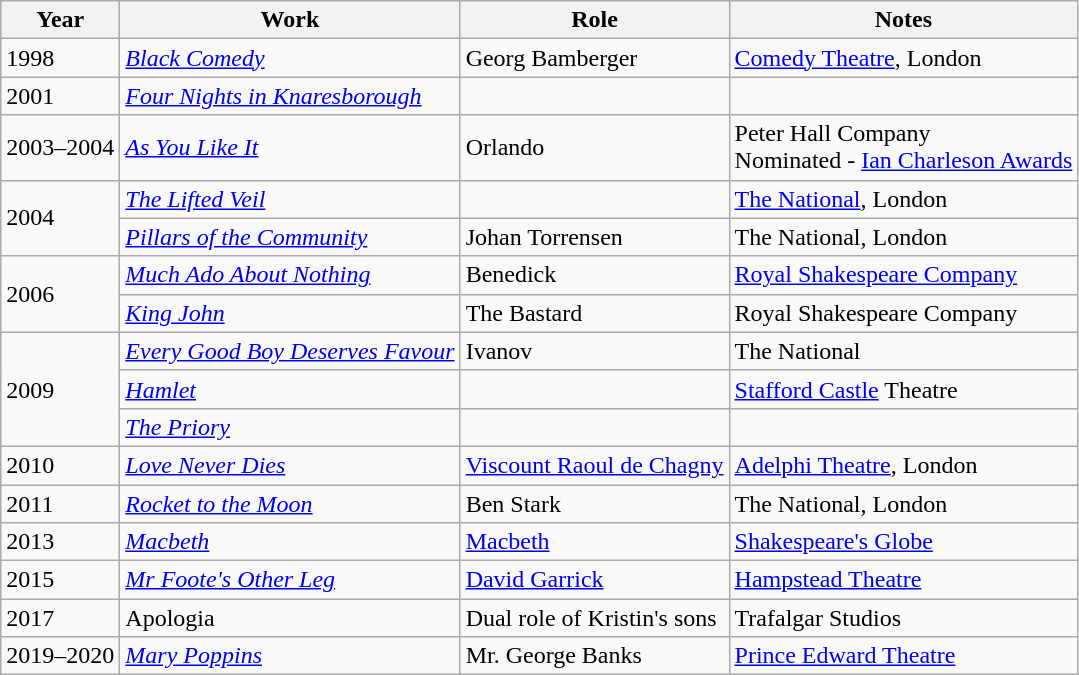<table class="wikitable">
<tr>
<th>Year</th>
<th>Work</th>
<th>Role</th>
<th>Notes</th>
</tr>
<tr>
<td>1998</td>
<td><em><a href='#'>Black Comedy</a></em></td>
<td>Georg Bamberger</td>
<td><a href='#'>Comedy Theatre</a>, London</td>
</tr>
<tr>
<td>2001</td>
<td><em><a href='#'>Four Nights in Knaresborough</a></em></td>
<td></td>
<td></td>
</tr>
<tr>
<td>2003–2004</td>
<td><em><a href='#'>As You Like It</a></em></td>
<td>Orlando</td>
<td>Peter Hall Company<br>Nominated - <a href='#'>Ian Charleson Awards</a></td>
</tr>
<tr>
<td rowspan=2>2004</td>
<td><em><a href='#'>The Lifted Veil</a></em></td>
<td></td>
<td><a href='#'>The National</a>, London</td>
</tr>
<tr>
<td><em><a href='#'>Pillars of the Community</a></em></td>
<td>Johan Torrensen</td>
<td>The National, London</td>
</tr>
<tr>
<td rowspan=2>2006</td>
<td><em><a href='#'>Much Ado About Nothing</a></em></td>
<td>Benedick</td>
<td><a href='#'>Royal Shakespeare Company</a></td>
</tr>
<tr>
<td><em><a href='#'>King John</a></em></td>
<td>The Bastard</td>
<td>Royal Shakespeare Company</td>
</tr>
<tr>
<td rowspan=3>2009</td>
<td><em><a href='#'>Every Good Boy Deserves Favour</a></em></td>
<td>Ivanov</td>
<td>The National</td>
</tr>
<tr>
<td><em><a href='#'>Hamlet</a></em></td>
<td></td>
<td><a href='#'>Stafford Castle</a> Theatre</td>
</tr>
<tr>
<td><em><a href='#'>The Priory</a></em></td>
<td></td>
<td></td>
</tr>
<tr>
<td>2010</td>
<td><em><a href='#'>Love Never Dies</a></em></td>
<td><a href='#'>Viscount Raoul de Chagny</a></td>
<td><a href='#'>Adelphi Theatre</a>, London</td>
</tr>
<tr>
<td>2011</td>
<td><em><a href='#'>Rocket to the Moon</a></em></td>
<td>Ben Stark</td>
<td>The National, London</td>
</tr>
<tr>
<td>2013</td>
<td><em><a href='#'>Macbeth</a></em></td>
<td><a href='#'>Macbeth</a></td>
<td><a href='#'>Shakespeare's Globe</a></td>
</tr>
<tr>
<td>2015</td>
<td><em><a href='#'>Mr Foote's Other Leg</a></em></td>
<td><a href='#'>David Garrick</a></td>
<td><a href='#'>Hampstead Theatre</a></td>
</tr>
<tr>
<td>2017</td>
<td>Apologia</td>
<td>Dual role of Kristin's sons</td>
<td>Trafalgar Studios</td>
</tr>
<tr>
<td>2019–2020</td>
<td><a href='#'><em>Mary Poppins</em></a></td>
<td>Mr. George Banks</td>
<td><a href='#'>Prince Edward Theatre</a></td>
</tr>
</table>
